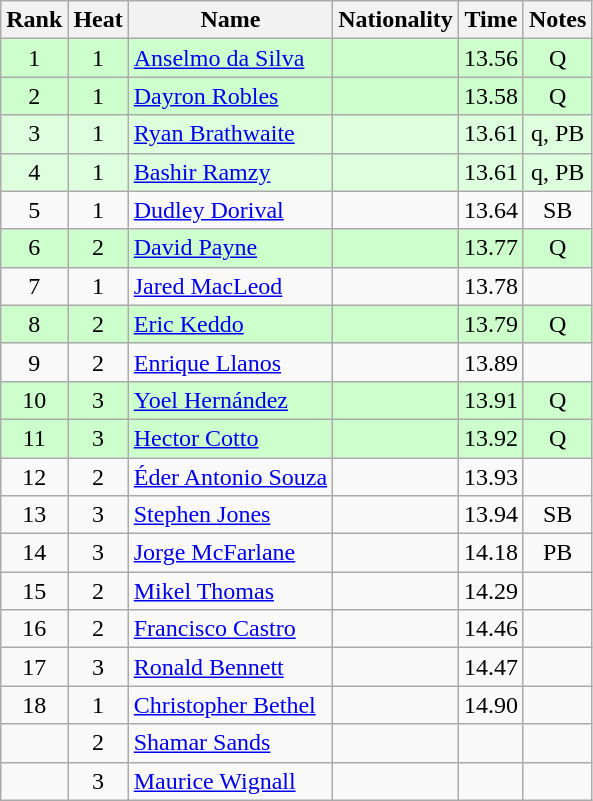<table class="wikitable sortable" style="text-align:center">
<tr>
<th>Rank</th>
<th>Heat</th>
<th>Name</th>
<th>Nationality</th>
<th>Time</th>
<th>Notes</th>
</tr>
<tr bgcolor=ccffcc>
<td>1</td>
<td>1</td>
<td align=left><a href='#'>Anselmo da Silva</a></td>
<td align=left></td>
<td>13.56</td>
<td>Q</td>
</tr>
<tr bgcolor=ccffcc>
<td>2</td>
<td>1</td>
<td align=left><a href='#'>Dayron Robles</a></td>
<td align=left></td>
<td>13.58</td>
<td>Q</td>
</tr>
<tr bgcolor=ddffdd>
<td>3</td>
<td>1</td>
<td align=left><a href='#'>Ryan Brathwaite</a></td>
<td align=left></td>
<td>13.61</td>
<td>q, PB</td>
</tr>
<tr bgcolor=ddffdd>
<td>4</td>
<td>1</td>
<td align=left><a href='#'>Bashir Ramzy</a></td>
<td align=left></td>
<td>13.61</td>
<td>q, PB</td>
</tr>
<tr>
<td>5</td>
<td>1</td>
<td align=left><a href='#'>Dudley Dorival</a></td>
<td align=left></td>
<td>13.64</td>
<td>SB</td>
</tr>
<tr bgcolor=ccffcc>
<td>6</td>
<td>2</td>
<td align=left><a href='#'>David Payne</a></td>
<td align=left></td>
<td>13.77</td>
<td>Q</td>
</tr>
<tr>
<td>7</td>
<td>1</td>
<td align=left><a href='#'>Jared MacLeod</a></td>
<td align=left></td>
<td>13.78</td>
<td></td>
</tr>
<tr bgcolor=ccffcc>
<td>8</td>
<td>2</td>
<td align=left><a href='#'>Eric Keddo</a></td>
<td align=left></td>
<td>13.79</td>
<td>Q</td>
</tr>
<tr>
<td>9</td>
<td>2</td>
<td align=left><a href='#'>Enrique Llanos</a></td>
<td align=left></td>
<td>13.89</td>
<td></td>
</tr>
<tr bgcolor=ccffcc>
<td>10</td>
<td>3</td>
<td align=left><a href='#'>Yoel Hernández</a></td>
<td align=left></td>
<td>13.91</td>
<td>Q</td>
</tr>
<tr bgcolor=ccffcc>
<td>11</td>
<td>3</td>
<td align=left><a href='#'>Hector Cotto</a></td>
<td align=left></td>
<td>13.92</td>
<td>Q</td>
</tr>
<tr>
<td>12</td>
<td>2</td>
<td align=left><a href='#'>Éder Antonio Souza</a></td>
<td align=left></td>
<td>13.93</td>
<td></td>
</tr>
<tr>
<td>13</td>
<td>3</td>
<td align=left><a href='#'>Stephen Jones</a></td>
<td align=left></td>
<td>13.94</td>
<td>SB</td>
</tr>
<tr>
<td>14</td>
<td>3</td>
<td align=left><a href='#'>Jorge McFarlane</a></td>
<td align=left></td>
<td>14.18</td>
<td>PB</td>
</tr>
<tr>
<td>15</td>
<td>2</td>
<td align=left><a href='#'>Mikel Thomas</a></td>
<td align=left></td>
<td>14.29</td>
<td></td>
</tr>
<tr>
<td>16</td>
<td>2</td>
<td align=left><a href='#'>Francisco Castro</a></td>
<td align=left></td>
<td>14.46</td>
<td></td>
</tr>
<tr>
<td>17</td>
<td>3</td>
<td align=left><a href='#'>Ronald Bennett</a></td>
<td align=left></td>
<td>14.47</td>
<td></td>
</tr>
<tr>
<td>18</td>
<td>1</td>
<td align=left><a href='#'>Christopher Bethel</a></td>
<td align=left></td>
<td>14.90</td>
<td></td>
</tr>
<tr>
<td></td>
<td>2</td>
<td align=left><a href='#'>Shamar Sands</a></td>
<td align=left></td>
<td></td>
<td></td>
</tr>
<tr>
<td></td>
<td>3</td>
<td align=left><a href='#'>Maurice Wignall</a></td>
<td align=left></td>
<td></td>
<td></td>
</tr>
</table>
